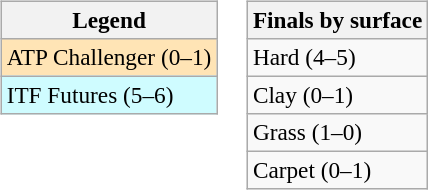<table>
<tr valign=top>
<td><br><table class=wikitable style=font-size:97%>
<tr>
<th>Legend</th>
</tr>
<tr bgcolor=moccasin>
<td>ATP Challenger (0–1)</td>
</tr>
<tr bgcolor=cffcff>
<td>ITF Futures (5–6)</td>
</tr>
</table>
</td>
<td><br><table class=wikitable style=font-size:97%>
<tr>
<th>Finals by surface</th>
</tr>
<tr>
<td>Hard (4–5)</td>
</tr>
<tr>
<td>Clay (0–1)</td>
</tr>
<tr>
<td>Grass (1–0)</td>
</tr>
<tr>
<td>Carpet (0–1)</td>
</tr>
</table>
</td>
</tr>
</table>
